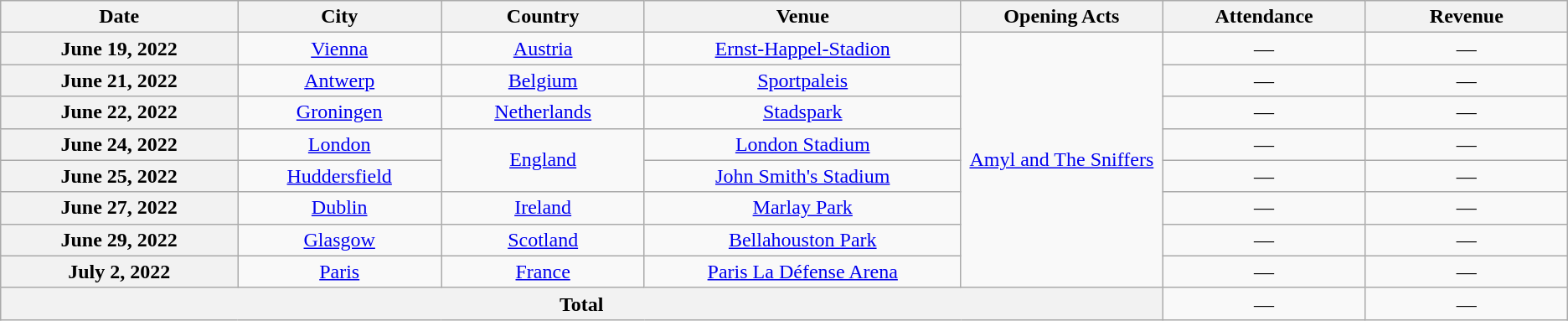<table class="wikitable plainrowheaders" style="text-align:center;">
<tr>
<th scope="col" style="width:12em;">Date</th>
<th scope="col" style="width:10em;">City</th>
<th scope="col" style="width:10em;">Country</th>
<th scope="col" style="width:16em;">Venue</th>
<th scope="col" style="width:10em;">Opening Acts</th>
<th scope="col" style="width:10em;">Attendance</th>
<th scope="col" style="width:10em;">Revenue</th>
</tr>
<tr>
<th scope="row">June 19, 2022</th>
<td><a href='#'>Vienna</a></td>
<td><a href='#'>Austria</a></td>
<td><a href='#'>Ernst-Happel-Stadion</a></td>
<td rowspan="8"><a href='#'>Amyl and The Sniffers</a></td>
<td>—</td>
<td>—</td>
</tr>
<tr>
<th scope="row">June 21, 2022</th>
<td><a href='#'>Antwerp</a></td>
<td><a href='#'>Belgium</a></td>
<td><a href='#'>Sportpaleis</a></td>
<td>—</td>
<td>—</td>
</tr>
<tr>
<th scope="row">June 22, 2022</th>
<td><a href='#'>Groningen</a></td>
<td><a href='#'>Netherlands</a></td>
<td><a href='#'>Stadspark</a></td>
<td>—</td>
<td>—</td>
</tr>
<tr>
<th scope="row">June 24, 2022</th>
<td><a href='#'>London</a></td>
<td rowspan="2"><a href='#'>England</a></td>
<td><a href='#'>London Stadium</a></td>
<td>—</td>
<td>—</td>
</tr>
<tr>
<th scope="row">June 25, 2022</th>
<td><a href='#'>Huddersfield</a></td>
<td><a href='#'>John Smith's Stadium</a></td>
<td>—</td>
<td>—</td>
</tr>
<tr>
<th scope="row">June 27, 2022</th>
<td><a href='#'>Dublin</a></td>
<td><a href='#'>Ireland</a></td>
<td><a href='#'>Marlay Park</a></td>
<td>—</td>
<td>—</td>
</tr>
<tr>
<th scope="row">June 29, 2022</th>
<td><a href='#'>Glasgow</a></td>
<td><a href='#'>Scotland</a></td>
<td><a href='#'>Bellahouston Park</a></td>
<td>—</td>
<td>—</td>
</tr>
<tr>
<th scope="row">July 2, 2022</th>
<td><a href='#'>Paris</a></td>
<td><a href='#'>France</a></td>
<td><a href='#'>Paris La Défense Arena</a></td>
<td>—</td>
<td>—</td>
</tr>
<tr>
<th colspan="5">Total</th>
<td>—</td>
<td>—</td>
</tr>
</table>
